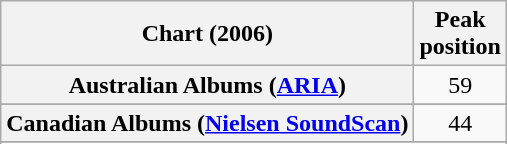<table class="wikitable sortable plainrowheaders" style="text-align:center">
<tr>
<th scope="col">Chart (2006)</th>
<th scope="col">Peak<br>position</th>
</tr>
<tr>
<th scope="row">Australian Albums (<a href='#'>ARIA</a>)</th>
<td>59</td>
</tr>
<tr>
</tr>
<tr>
</tr>
<tr>
</tr>
<tr>
<th scope="row">Canadian Albums (<a href='#'>Nielsen SoundScan</a>)</th>
<td>44</td>
</tr>
<tr>
</tr>
<tr>
</tr>
<tr>
</tr>
<tr>
</tr>
<tr>
</tr>
<tr>
</tr>
<tr>
</tr>
<tr>
</tr>
<tr>
</tr>
<tr>
</tr>
<tr>
</tr>
<tr>
</tr>
<tr>
</tr>
<tr>
</tr>
<tr>
</tr>
<tr>
</tr>
</table>
